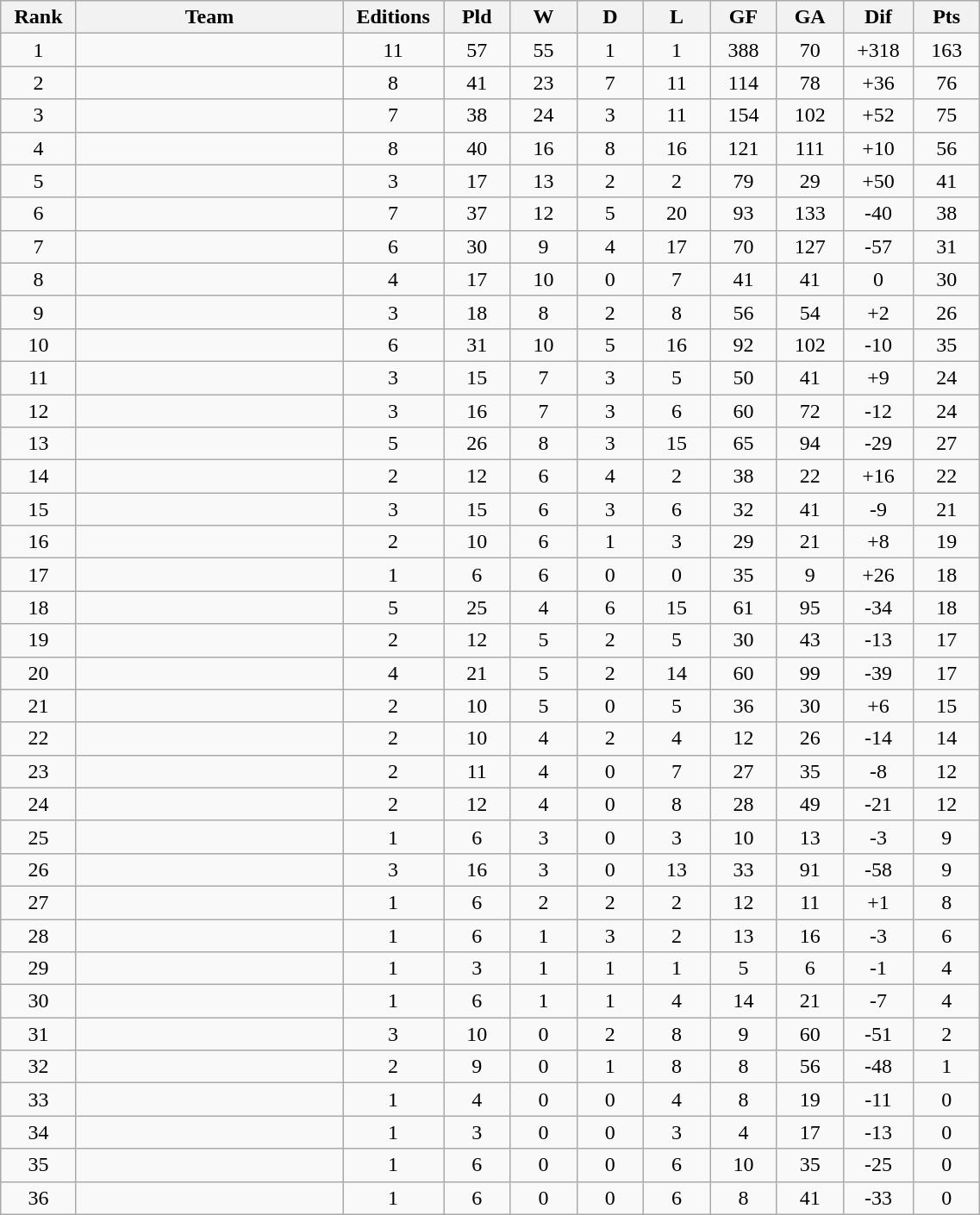<table class="wikitable sortable" width=60% style="text-align:center">
<tr>
<th width=5%>Rank</th>
<th width=20%>Team</th>
<th width=5%>Editions</th>
<th width=5%>Pld</th>
<th width=5%>W</th>
<th width=5%>D</th>
<th width=5%>L</th>
<th width=5%>GF</th>
<th width=5%>GA</th>
<th width=5%>Dif</th>
<th width=5%>Pts</th>
</tr>
<tr>
<td align=center>1</td>
<td style="text-align:left;"></td>
<td>11</td>
<td>57</td>
<td>55</td>
<td>1</td>
<td>1</td>
<td>388</td>
<td>70</td>
<td>+318</td>
<td>163</td>
</tr>
<tr>
<td align=center>2</td>
<td style="text-align:left;"></td>
<td>8</td>
<td>41</td>
<td>23</td>
<td>7</td>
<td>11</td>
<td>114</td>
<td>78</td>
<td>+36</td>
<td>76</td>
</tr>
<tr>
<td align=center>3</td>
<td style="text-align:left;"></td>
<td>7</td>
<td>38</td>
<td>24</td>
<td>3</td>
<td>11</td>
<td>154</td>
<td>102</td>
<td>+52</td>
<td>75</td>
</tr>
<tr>
<td align=center>4</td>
<td style="text-align:left;"></td>
<td>8</td>
<td>40</td>
<td>16</td>
<td>8</td>
<td>16</td>
<td>121</td>
<td>111</td>
<td>+10</td>
<td>56</td>
</tr>
<tr>
<td align=center>5</td>
<td style="text-align:left;"></td>
<td>3</td>
<td>17</td>
<td>13</td>
<td>2</td>
<td>2</td>
<td>79</td>
<td>29</td>
<td>+50</td>
<td>41</td>
</tr>
<tr>
<td align=center>6</td>
<td style="text-align:left;"></td>
<td>7</td>
<td>37</td>
<td>12</td>
<td>5</td>
<td>20</td>
<td>93</td>
<td>133</td>
<td>-40</td>
<td>38</td>
</tr>
<tr>
<td align=center>7</td>
<td style="text-align:left;"></td>
<td>6</td>
<td>30</td>
<td>9</td>
<td>4</td>
<td>17</td>
<td>70</td>
<td>127</td>
<td>-57</td>
<td>31</td>
</tr>
<tr>
<td align=center>8</td>
<td style="text-align:left;"></td>
<td>4</td>
<td>17</td>
<td>10</td>
<td>0</td>
<td>7</td>
<td>41</td>
<td>41</td>
<td>0</td>
<td>30</td>
</tr>
<tr>
<td align=center>9</td>
<td style="text-align:left;"></td>
<td>3</td>
<td>18</td>
<td>8</td>
<td>2</td>
<td>8</td>
<td>56</td>
<td>54</td>
<td>+2</td>
<td>26</td>
</tr>
<tr>
<td align=center>10</td>
<td style="text-align:left;"></td>
<td>6</td>
<td>31</td>
<td>10</td>
<td>5</td>
<td>16</td>
<td>92</td>
<td>102</td>
<td>-10</td>
<td>35</td>
</tr>
<tr>
<td align=center>11</td>
<td style="text-align:left;"></td>
<td>3</td>
<td>15</td>
<td>7</td>
<td>3</td>
<td>5</td>
<td>50</td>
<td>41</td>
<td>+9</td>
<td>24</td>
</tr>
<tr>
<td align=center>12</td>
<td style="text-align:left;"></td>
<td>3</td>
<td>16</td>
<td>7</td>
<td>3</td>
<td>6</td>
<td>60</td>
<td>72</td>
<td>-12</td>
<td>24</td>
</tr>
<tr>
<td align=center>13</td>
<td style="text-align:left;"></td>
<td>5</td>
<td>26</td>
<td>8</td>
<td>3</td>
<td>15</td>
<td>65</td>
<td>94</td>
<td>-29</td>
<td>27</td>
</tr>
<tr>
<td align=center>14</td>
<td style="text-align:left;"></td>
<td>2</td>
<td>12</td>
<td>6</td>
<td>4</td>
<td>2</td>
<td>38</td>
<td>22</td>
<td>+16</td>
<td>22</td>
</tr>
<tr>
<td align=center>15</td>
<td style="text-align:left;"></td>
<td>3</td>
<td>15</td>
<td>6</td>
<td>3</td>
<td>6</td>
<td>32</td>
<td>41</td>
<td>-9</td>
<td>21</td>
</tr>
<tr>
<td align=center>16</td>
<td style="text-align:left;"></td>
<td>2</td>
<td>10</td>
<td>6</td>
<td>1</td>
<td>3</td>
<td>29</td>
<td>21</td>
<td>+8</td>
<td>19</td>
</tr>
<tr>
<td align=center>17</td>
<td style="text-align:left;"></td>
<td>1</td>
<td>6</td>
<td>6</td>
<td>0</td>
<td>0</td>
<td>35</td>
<td>9</td>
<td>+26</td>
<td>18</td>
</tr>
<tr>
<td align=center>18</td>
<td style="text-align:left;"></td>
<td>5</td>
<td>25</td>
<td>4</td>
<td>6</td>
<td>15</td>
<td>61</td>
<td>95</td>
<td>-34</td>
<td>18</td>
</tr>
<tr>
<td align=center>19</td>
<td style="text-align:left;"></td>
<td>2</td>
<td>12</td>
<td>5</td>
<td>2</td>
<td>5</td>
<td>30</td>
<td>43</td>
<td>-13</td>
<td>17</td>
</tr>
<tr>
<td align=center>20</td>
<td style="text-align:left;"></td>
<td>4</td>
<td>21</td>
<td>5</td>
<td>2</td>
<td>14</td>
<td>60</td>
<td>99</td>
<td>-39</td>
<td>17</td>
</tr>
<tr>
<td align=center>21</td>
<td style="text-align:left;"></td>
<td>2</td>
<td>10</td>
<td>5</td>
<td>0</td>
<td>5</td>
<td>36</td>
<td>30</td>
<td>+6</td>
<td>15</td>
</tr>
<tr>
<td align=center>22</td>
<td style="text-align:left;"></td>
<td>2</td>
<td>10</td>
<td>4</td>
<td>2</td>
<td>4</td>
<td>12</td>
<td>26</td>
<td>-14</td>
<td>14</td>
</tr>
<tr>
<td align=center>23</td>
<td style="text-align:left;"></td>
<td>2</td>
<td>11</td>
<td>4</td>
<td>0</td>
<td>7</td>
<td>27</td>
<td>35</td>
<td>-8</td>
<td>12</td>
</tr>
<tr>
<td align=center>24</td>
<td style="text-align:left;"></td>
<td>2</td>
<td>12</td>
<td>4</td>
<td>0</td>
<td>8</td>
<td>28</td>
<td>49</td>
<td>-21</td>
<td>12</td>
</tr>
<tr>
<td align=center>25</td>
<td style="text-align:left;"></td>
<td>1</td>
<td>6</td>
<td>3</td>
<td>0</td>
<td>3</td>
<td>10</td>
<td>13</td>
<td>-3</td>
<td>9</td>
</tr>
<tr>
<td align=center>26</td>
<td style="text-align:left;"></td>
<td>3</td>
<td>16</td>
<td>3</td>
<td>0</td>
<td>13</td>
<td>33</td>
<td>91</td>
<td>-58</td>
<td>9</td>
</tr>
<tr>
<td align=center>27</td>
<td style="text-align:left;"></td>
<td>1</td>
<td>6</td>
<td>2</td>
<td>2</td>
<td>2</td>
<td>12</td>
<td>11</td>
<td>+1</td>
<td>8</td>
</tr>
<tr>
<td align=center>28</td>
<td style="text-align:left;"></td>
<td>1</td>
<td>6</td>
<td>1</td>
<td>3</td>
<td>2</td>
<td>13</td>
<td>16</td>
<td>-3</td>
<td>6</td>
</tr>
<tr>
<td align=center>29</td>
<td style="text-align:left;"></td>
<td>1</td>
<td>3</td>
<td>1</td>
<td>1</td>
<td>1</td>
<td>5</td>
<td>6</td>
<td>-1</td>
<td>4</td>
</tr>
<tr>
<td align=center>30</td>
<td style="text-align:left;"></td>
<td>1</td>
<td>6</td>
<td>1</td>
<td>1</td>
<td>4</td>
<td>14</td>
<td>21</td>
<td>-7</td>
<td>4</td>
</tr>
<tr>
<td align=center>31</td>
<td style="text-align:left;"></td>
<td>3</td>
<td>10</td>
<td>0</td>
<td>2</td>
<td>8</td>
<td>9</td>
<td>60</td>
<td>-51</td>
<td>2</td>
</tr>
<tr>
<td align=center>32</td>
<td style="text-align:left;"></td>
<td>2</td>
<td>9</td>
<td>0</td>
<td>1</td>
<td>8</td>
<td>8</td>
<td>56</td>
<td>-48</td>
<td>1</td>
</tr>
<tr>
<td align=center>33</td>
<td style="text-align:left;"></td>
<td>1</td>
<td>4</td>
<td>0</td>
<td>0</td>
<td>4</td>
<td>8</td>
<td>19</td>
<td>-11</td>
<td>0</td>
</tr>
<tr>
<td align=center>34</td>
<td style="text-align:left;"></td>
<td>1</td>
<td>3</td>
<td>0</td>
<td>0</td>
<td>3</td>
<td>4</td>
<td>17</td>
<td>-13</td>
<td>0</td>
</tr>
<tr>
<td align=center>35</td>
<td style="text-align:left;"></td>
<td>1</td>
<td>6</td>
<td>0</td>
<td>0</td>
<td>6</td>
<td>10</td>
<td>35</td>
<td>-25</td>
<td>0</td>
</tr>
<tr>
<td align=center>36</td>
<td style="text-align:left;"></td>
<td>1</td>
<td>6</td>
<td>0</td>
<td>0</td>
<td>6</td>
<td>8</td>
<td>41</td>
<td>-33</td>
<td>0</td>
</tr>
</table>
